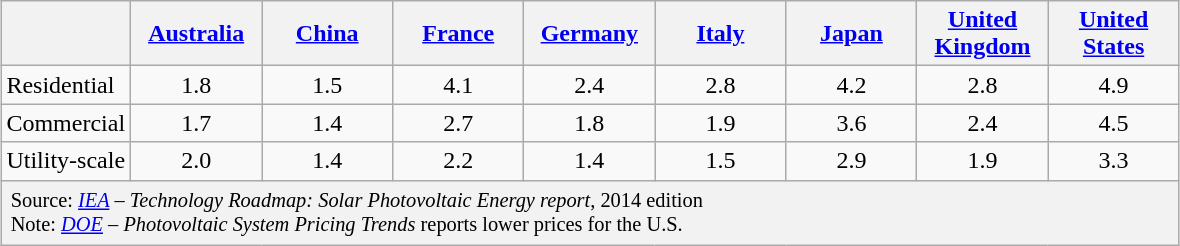<table class="wikitable" style="text-align: center; margin: 4px auto 1px auto;">
<tr>
<th></th>
<th style="width:80px;"><a href='#'>Australia</a></th>
<th style="width:80px;"><a href='#'>China</a></th>
<th style="width:80px;"><a href='#'>France</a></th>
<th style="width:80px;"><a href='#'>Germany</a></th>
<th style="width:80px;"><a href='#'>Italy</a></th>
<th style="width:80px;"><a href='#'>Japan</a></th>
<th style="width:80px;"><a href='#'>United Kingdom</a></th>
<th style="width:80px;"><a href='#'>United States</a></th>
</tr>
<tr>
<td style="text-align:left;">Residential</td>
<td>1.8</td>
<td>1.5</td>
<td>4.1</td>
<td>2.4</td>
<td>2.8</td>
<td>4.2</td>
<td>2.8</td>
<td>4.9</td>
</tr>
<tr>
<td style="text-align:left;">Commercial</td>
<td>1.7</td>
<td>1.4</td>
<td>2.7</td>
<td>1.8</td>
<td>1.9</td>
<td>3.6</td>
<td>2.4</td>
<td>4.5</td>
</tr>
<tr>
<td style="text-align:left;">Utility-scale</td>
<td>2.0</td>
<td>1.4</td>
<td>2.2</td>
<td>1.4</td>
<td>1.5</td>
<td>2.9</td>
<td>1.9</td>
<td>3.3</td>
</tr>
<tr>
<td colspan="9" style="font-size:0.85em; padding:5px 6px; text-align:left; background:#f2f2f2;">Source: <em><a href='#'>IEA</a> – Technology Roadmap: Solar Photovoltaic Energy report</em>, 2014 edition<br>Note: <em><a href='#'>DOE</a> – Photovoltaic System Pricing Trends</em> reports lower prices for the U.S.</td>
</tr>
</table>
